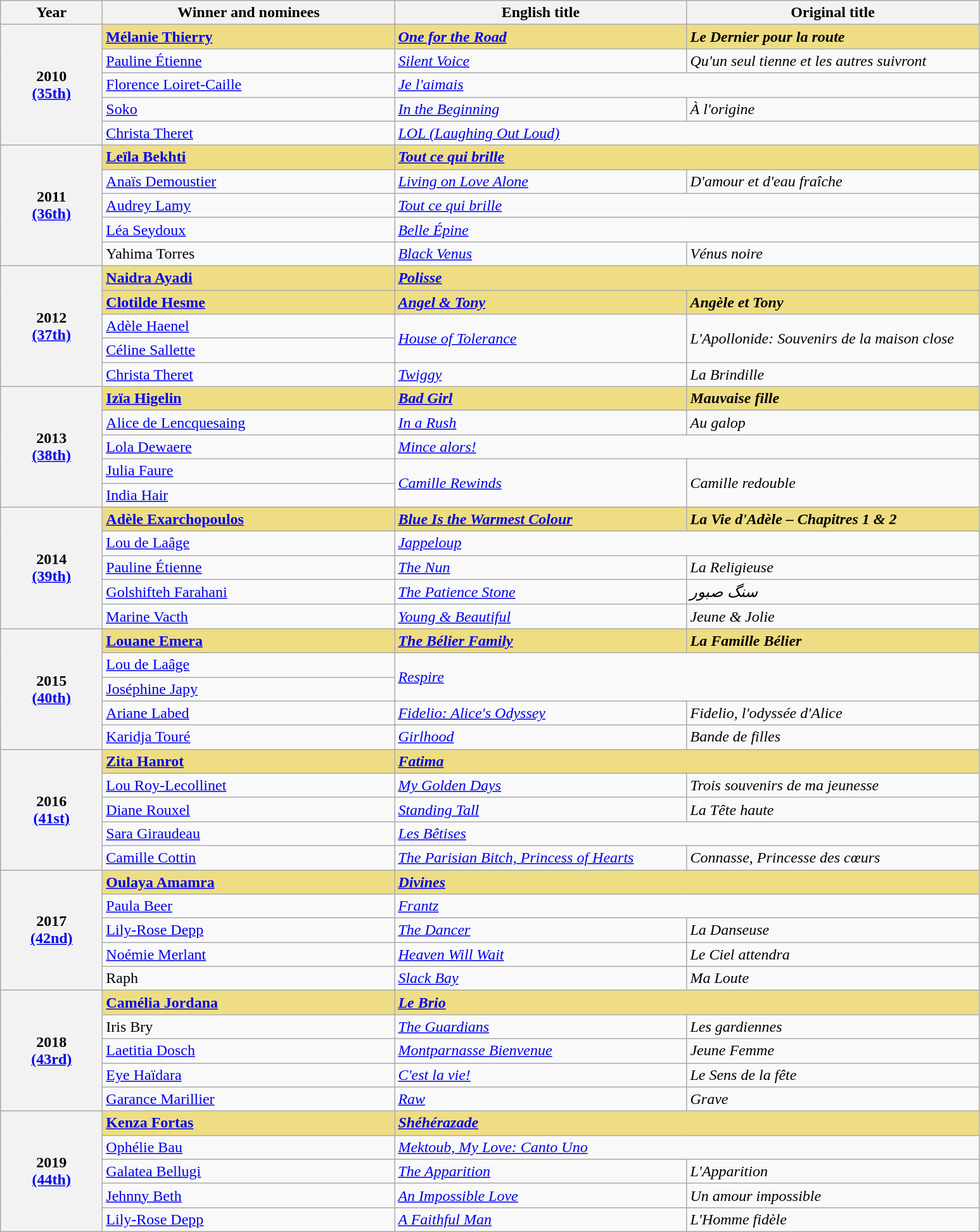<table class="wikitable">
<tr>
<th width="100">Year</th>
<th width="300">Winner and nominees</th>
<th width="300">English title</th>
<th width="300">Original title</th>
</tr>
<tr>
<th rowspan="5" style="text-align:center;">2010<br><a href='#'>(35th)</a></th>
<td style="background:#eedd82;"><strong><a href='#'>Mélanie Thierry</a></strong></td>
<td style="background:#eedd82;"><em><a href='#'><strong>One for the Road</strong></a></em></td>
<td style="background:#eedd82;"><strong><em>Le Dernier pour la route</em></strong></td>
</tr>
<tr>
<td><a href='#'>Pauline Étienne</a></td>
<td><em><a href='#'>Silent Voice</a></em></td>
<td><em>Qu'un seul tienne et les autres suivront</em></td>
</tr>
<tr>
<td><a href='#'>Florence Loiret-Caille</a></td>
<td colspan="2"><em><a href='#'>Je l'aimais</a></em></td>
</tr>
<tr>
<td><a href='#'>Soko</a></td>
<td><em><a href='#'>In the Beginning</a></em></td>
<td><em>À l'origine</em></td>
</tr>
<tr>
<td><a href='#'>Christa Theret</a></td>
<td colspan="2"><em><a href='#'>LOL (Laughing Out Loud)</a></em></td>
</tr>
<tr>
<th rowspan="5" style="text-align:center;">2011<br><a href='#'>(36th)</a></th>
<td style="background:#eedd82;"><strong><a href='#'>Leïla Bekhti</a></strong></td>
<td colspan="2" style="background:#eedd82;"><strong><em><a href='#'>Tout ce qui brille</a></em></strong></td>
</tr>
<tr>
<td><a href='#'>Anaïs Demoustier</a></td>
<td><em><a href='#'>Living on Love Alone</a></em></td>
<td><em>D'amour et d'eau fraîche</em></td>
</tr>
<tr>
<td><a href='#'>Audrey Lamy</a></td>
<td colspan="2"><em><a href='#'>Tout ce qui brille</a></em></td>
</tr>
<tr>
<td><a href='#'>Léa Seydoux</a></td>
<td colspan="2"><em><a href='#'>Belle Épine</a></em></td>
</tr>
<tr>
<td>Yahima Torres</td>
<td><em><a href='#'>Black Venus</a></em></td>
<td><em>Vénus noire</em></td>
</tr>
<tr>
<th rowspan="5" style="text-align:center;">2012<br><a href='#'>(37th)</a></th>
<td style="background:#eedd82;"><strong><a href='#'>Naidra Ayadi</a></strong></td>
<td colspan="2" style="background:#eedd82;"><strong><em><a href='#'>Polisse</a></em></strong></td>
</tr>
<tr>
<td style="background:#eedd82;"><strong><a href='#'>Clotilde Hesme</a></strong></td>
<td style="background:#eedd82;"><strong><em><a href='#'>Angel & Tony</a></em></strong></td>
<td style="background:#eedd82;"><strong><em>Angèle et Tony</em></strong></td>
</tr>
<tr>
<td><a href='#'>Adèle Haenel</a></td>
<td rowspan="2"><em><a href='#'>House of Tolerance</a></em></td>
<td rowspan="2"><em>L'Apollonide: Souvenirs de la maison close</em></td>
</tr>
<tr>
<td><a href='#'>Céline Sallette</a></td>
</tr>
<tr>
<td><a href='#'>Christa Theret</a></td>
<td><em><a href='#'>Twiggy</a></em></td>
<td><em>La Brindille</em></td>
</tr>
<tr>
<th rowspan="5" style="text-align:center;">2013<br><a href='#'>(38th)</a></th>
<td style="background:#eedd82;"><strong><a href='#'>Izïa Higelin</a></strong></td>
<td style="background:#eedd82;"><em><a href='#'><strong>Bad Girl</strong></a></em></td>
<td style="background:#eedd82;"><strong><em>Mauvaise fille</em></strong></td>
</tr>
<tr>
<td><a href='#'>Alice de Lencquesaing</a></td>
<td><em><a href='#'>In a Rush</a></em></td>
<td><em>Au galop</em></td>
</tr>
<tr>
<td><a href='#'>Lola Dewaere</a></td>
<td colspan="2"><em><a href='#'>Mince alors!</a></em></td>
</tr>
<tr>
<td><a href='#'>Julia Faure</a></td>
<td rowspan="2"><em><a href='#'>Camille Rewinds</a></em></td>
<td rowspan="2"><em>Camille redouble</em></td>
</tr>
<tr>
<td><a href='#'>India Hair</a></td>
</tr>
<tr>
<th rowspan="5" style="text-align:center;">2014<br><a href='#'>(39th)</a></th>
<td style="background:#eedd82;"><strong><a href='#'>Adèle Exarchopoulos</a></strong></td>
<td style="background:#eedd82;"><strong><em><a href='#'>Blue Is the Warmest Colour</a></em></strong></td>
<td style="background:#eedd82;"><strong><em>La Vie d'Adèle – Chapitres 1 & 2</em></strong></td>
</tr>
<tr>
<td><a href='#'>Lou de Laâge</a></td>
<td colspan="2"><em><a href='#'>Jappeloup</a></em></td>
</tr>
<tr>
<td><a href='#'>Pauline Étienne</a></td>
<td><em><a href='#'>The Nun</a></em></td>
<td><em>La Religieuse</em></td>
</tr>
<tr>
<td><a href='#'>Golshifteh Farahani</a></td>
<td><em><a href='#'>The Patience Stone</a></em></td>
<td><em>سنگ صبور</em></td>
</tr>
<tr>
<td><a href='#'>Marine Vacth</a></td>
<td><em><a href='#'>Young & Beautiful</a></em></td>
<td><em>Jeune & Jolie</em></td>
</tr>
<tr>
<th rowspan="5" style="text-align:center;">2015<br><a href='#'>(40th)</a></th>
<td style="background:#eedd82;"><strong><a href='#'>Louane Emera</a></strong></td>
<td style="background:#eedd82;"><strong><em><a href='#'>The Bélier Family</a></em></strong></td>
<td style="background:#eedd82;"><strong><em>La Famille Bélier</em></strong></td>
</tr>
<tr>
<td><a href='#'>Lou de Laâge</a></td>
<td rowspan="2" colspan="2"><em><a href='#'>Respire</a></em></td>
</tr>
<tr>
<td><a href='#'>Joséphine Japy</a></td>
</tr>
<tr>
<td><a href='#'>Ariane Labed</a></td>
<td><em><a href='#'>Fidelio: Alice's Odyssey</a></em></td>
<td><em>Fidelio, l'odyssée d'Alice</em></td>
</tr>
<tr>
<td><a href='#'>Karidja Touré</a></td>
<td><em><a href='#'>Girlhood</a></em></td>
<td><em>Bande de filles</em></td>
</tr>
<tr style="background:#eedd82;">
<th rowspan="5">2016<br><a href='#'>(41st)</a></th>
<td><strong><a href='#'>Zita Hanrot</a></strong></td>
<td colspan="2"><em><a href='#'><strong>Fatima</strong></a></em></td>
</tr>
<tr>
<td><a href='#'>Lou Roy-Lecollinet</a></td>
<td><em><a href='#'>My Golden Days</a></em></td>
<td><em>Trois souvenirs de ma jeunesse</em></td>
</tr>
<tr>
<td><a href='#'>Diane Rouxel</a></td>
<td><em><a href='#'>Standing Tall</a></em></td>
<td><em>La Tête haute</em></td>
</tr>
<tr>
<td><a href='#'>Sara Giraudeau</a></td>
<td colspan="2"><em><a href='#'>Les Bêtises</a></em></td>
</tr>
<tr>
<td><a href='#'>Camille Cottin</a></td>
<td><em><a href='#'>The Parisian Bitch, Princess of Hearts</a></em></td>
<td><em>Connasse, Princesse des cœurs</em></td>
</tr>
<tr style="background:#eedd82;">
<th rowspan="5">2017<br><a href='#'>(42nd)</a></th>
<td><strong><a href='#'>Oulaya Amamra</a></strong></td>
<td colspan="2"><em><a href='#'><strong>Divines</strong></a></em></td>
</tr>
<tr>
<td><a href='#'>Paula Beer</a></td>
<td colspan="2"><em><a href='#'>Frantz</a></em></td>
</tr>
<tr>
<td><a href='#'>Lily-Rose Depp</a></td>
<td><em><a href='#'>The Dancer</a></em></td>
<td><em>La Danseuse</em></td>
</tr>
<tr>
<td><a href='#'>Noémie Merlant</a></td>
<td><em><a href='#'>Heaven Will Wait</a></em></td>
<td><em>Le Ciel attendra</em></td>
</tr>
<tr>
<td>Raph</td>
<td><em><a href='#'>Slack Bay</a></em></td>
<td><em>Ma Loute</em></td>
</tr>
<tr style="background:#eedd82;">
<th rowspan="5">2018<br><a href='#'>(43rd)</a></th>
<td><strong><a href='#'>Camélia Jordana</a></strong></td>
<td colspan="2"><strong><em><a href='#'>Le Brio</a></em></strong></td>
</tr>
<tr>
<td>Iris Bry</td>
<td><em><a href='#'>The Guardians</a></em></td>
<td><em>Les gardiennes</em></td>
</tr>
<tr>
<td><a href='#'>Laetitia Dosch</a></td>
<td><em><a href='#'>Montparnasse Bienvenue</a></em></td>
<td><em>Jeune Femme</em></td>
</tr>
<tr>
<td><a href='#'>Eye Haïdara</a></td>
<td><em><a href='#'>C'est la vie!</a></em></td>
<td><em>Le Sens de la fête</em></td>
</tr>
<tr>
<td><a href='#'>Garance Marillier</a></td>
<td><em><a href='#'>Raw</a></em></td>
<td><em>Grave</em></td>
</tr>
<tr style="background:#eedd82;">
<th rowspan="5">2019<br><a href='#'>(44th)</a></th>
<td><strong><a href='#'>Kenza Fortas</a></strong></td>
<td colspan="2"><em><a href='#'><strong>Shéhérazade</strong></a></em></td>
</tr>
<tr>
<td><a href='#'>Ophélie Bau</a></td>
<td colspan="2"><em><a href='#'>Mektoub, My Love: Canto Uno</a></em></td>
</tr>
<tr>
<td><a href='#'>Galatea Bellugi</a></td>
<td><em><a href='#'>The Apparition</a></em></td>
<td><em>L'Apparition</em></td>
</tr>
<tr>
<td><a href='#'>Jehnny Beth</a></td>
<td><em><a href='#'>An Impossible Love</a></em></td>
<td><em>Un amour impossible</em></td>
</tr>
<tr>
<td><a href='#'>Lily-Rose Depp</a></td>
<td><em><a href='#'>A Faithful Man</a></em></td>
<td><em>L'Homme fidèle</em></td>
</tr>
</table>
